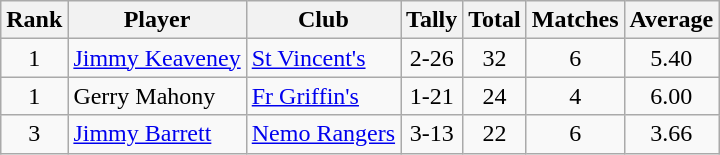<table class="wikitable">
<tr>
<th>Rank</th>
<th>Player</th>
<th>Club</th>
<th>Tally</th>
<th>Total</th>
<th>Matches</th>
<th>Average</th>
</tr>
<tr>
<td rowspan="1" style="text-align:center;">1</td>
<td><a href='#'>Jimmy Keaveney</a></td>
<td><a href='#'>St Vincent's</a></td>
<td align=center>2-26</td>
<td align=center>32</td>
<td align=center>6</td>
<td align=center>5.40</td>
</tr>
<tr>
<td rowspan="1" style="text-align:center;">1</td>
<td>Gerry Mahony</td>
<td><a href='#'>Fr Griffin's</a></td>
<td align=center>1-21</td>
<td align=center>24</td>
<td align=center>4</td>
<td align=center>6.00</td>
</tr>
<tr>
<td rowspan="1" style="text-align:center;">3</td>
<td><a href='#'>Jimmy Barrett</a></td>
<td><a href='#'>Nemo Rangers</a></td>
<td align=center>3-13</td>
<td align=center>22</td>
<td align=center>6</td>
<td align=center>3.66</td>
</tr>
</table>
